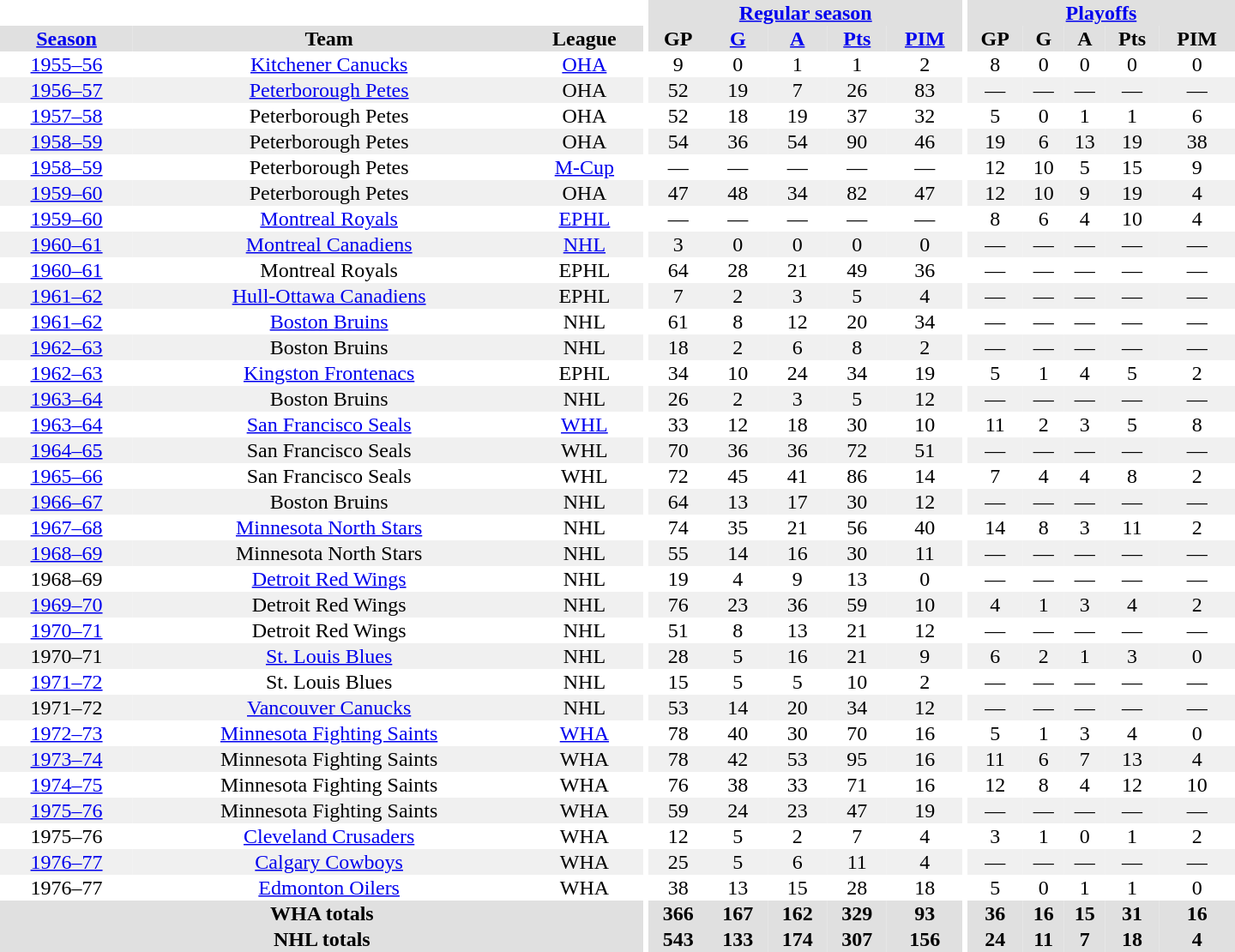<table border="0" cellpadding="1" cellspacing="0" style="text-align:center; width:60em">
<tr bgcolor="#e0e0e0">
<th colspan="3" bgcolor="#ffffff"></th>
<th rowspan="100" bgcolor="#ffffff"></th>
<th colspan="5"><a href='#'>Regular season</a></th>
<th rowspan="100" bgcolor="#ffffff"></th>
<th colspan="5"><a href='#'>Playoffs</a></th>
</tr>
<tr bgcolor="#e0e0e0">
<th><a href='#'>Season</a></th>
<th>Team</th>
<th>League</th>
<th>GP</th>
<th><a href='#'>G</a></th>
<th><a href='#'>A</a></th>
<th><a href='#'>Pts</a></th>
<th><a href='#'>PIM</a></th>
<th>GP</th>
<th>G</th>
<th>A</th>
<th>Pts</th>
<th>PIM</th>
</tr>
<tr>
<td><a href='#'>1955–56</a></td>
<td><a href='#'>Kitchener Canucks</a></td>
<td><a href='#'>OHA</a></td>
<td>9</td>
<td>0</td>
<td>1</td>
<td>1</td>
<td>2</td>
<td>8</td>
<td>0</td>
<td>0</td>
<td>0</td>
<td>0</td>
</tr>
<tr bgcolor="#f0f0f0">
<td><a href='#'>1956–57</a></td>
<td><a href='#'>Peterborough Petes</a></td>
<td>OHA</td>
<td>52</td>
<td>19</td>
<td>7</td>
<td>26</td>
<td>83</td>
<td>—</td>
<td>—</td>
<td>—</td>
<td>—</td>
<td>—</td>
</tr>
<tr>
<td><a href='#'>1957–58</a></td>
<td>Peterborough Petes</td>
<td>OHA</td>
<td>52</td>
<td>18</td>
<td>19</td>
<td>37</td>
<td>32</td>
<td>5</td>
<td>0</td>
<td>1</td>
<td>1</td>
<td>6</td>
</tr>
<tr bgcolor="#f0f0f0">
<td><a href='#'>1958–59</a></td>
<td>Peterborough Petes</td>
<td>OHA</td>
<td>54</td>
<td>36</td>
<td>54</td>
<td>90</td>
<td>46</td>
<td>19</td>
<td>6</td>
<td>13</td>
<td>19</td>
<td>38</td>
</tr>
<tr>
<td><a href='#'>1958–59</a></td>
<td>Peterborough Petes</td>
<td><a href='#'>M-Cup</a></td>
<td>—</td>
<td>—</td>
<td>—</td>
<td>—</td>
<td>—</td>
<td>12</td>
<td>10</td>
<td>5</td>
<td>15</td>
<td>9</td>
</tr>
<tr bgcolor="#f0f0f0">
<td><a href='#'>1959–60</a></td>
<td>Peterborough Petes</td>
<td>OHA</td>
<td>47</td>
<td>48</td>
<td>34</td>
<td>82</td>
<td>47</td>
<td>12</td>
<td>10</td>
<td>9</td>
<td>19</td>
<td>4</td>
</tr>
<tr>
<td><a href='#'>1959–60</a></td>
<td><a href='#'>Montreal Royals</a></td>
<td><a href='#'>EPHL</a></td>
<td>—</td>
<td>—</td>
<td>—</td>
<td>—</td>
<td>—</td>
<td>8</td>
<td>6</td>
<td>4</td>
<td>10</td>
<td>4</td>
</tr>
<tr bgcolor="#f0f0f0">
<td><a href='#'>1960–61</a></td>
<td><a href='#'>Montreal Canadiens</a></td>
<td><a href='#'>NHL</a></td>
<td>3</td>
<td>0</td>
<td>0</td>
<td>0</td>
<td>0</td>
<td>—</td>
<td>—</td>
<td>—</td>
<td>—</td>
<td>—</td>
</tr>
<tr>
<td><a href='#'>1960–61</a></td>
<td>Montreal Royals</td>
<td>EPHL</td>
<td>64</td>
<td>28</td>
<td>21</td>
<td>49</td>
<td>36</td>
<td>—</td>
<td>—</td>
<td>—</td>
<td>—</td>
<td>—</td>
</tr>
<tr bgcolor="#f0f0f0">
<td><a href='#'>1961–62</a></td>
<td><a href='#'>Hull-Ottawa Canadiens</a></td>
<td>EPHL</td>
<td>7</td>
<td>2</td>
<td>3</td>
<td>5</td>
<td>4</td>
<td>—</td>
<td>—</td>
<td>—</td>
<td>—</td>
<td>—</td>
</tr>
<tr>
<td><a href='#'>1961–62</a></td>
<td><a href='#'>Boston Bruins</a></td>
<td>NHL</td>
<td>61</td>
<td>8</td>
<td>12</td>
<td>20</td>
<td>34</td>
<td>—</td>
<td>—</td>
<td>—</td>
<td>—</td>
<td>—</td>
</tr>
<tr bgcolor="#f0f0f0">
<td><a href='#'>1962–63</a></td>
<td>Boston Bruins</td>
<td>NHL</td>
<td>18</td>
<td>2</td>
<td>6</td>
<td>8</td>
<td>2</td>
<td>—</td>
<td>—</td>
<td>—</td>
<td>—</td>
<td>—</td>
</tr>
<tr>
<td><a href='#'>1962–63</a></td>
<td><a href='#'>Kingston Frontenacs</a></td>
<td>EPHL</td>
<td>34</td>
<td>10</td>
<td>24</td>
<td>34</td>
<td>19</td>
<td>5</td>
<td>1</td>
<td>4</td>
<td>5</td>
<td>2</td>
</tr>
<tr bgcolor="#f0f0f0">
<td><a href='#'>1963–64</a></td>
<td>Boston Bruins</td>
<td>NHL</td>
<td>26</td>
<td>2</td>
<td>3</td>
<td>5</td>
<td>12</td>
<td>—</td>
<td>—</td>
<td>—</td>
<td>—</td>
<td>—</td>
</tr>
<tr>
<td><a href='#'>1963–64</a></td>
<td><a href='#'>San Francisco Seals</a></td>
<td><a href='#'>WHL</a></td>
<td>33</td>
<td>12</td>
<td>18</td>
<td>30</td>
<td>10</td>
<td>11</td>
<td>2</td>
<td>3</td>
<td>5</td>
<td>8</td>
</tr>
<tr bgcolor="#f0f0f0">
<td><a href='#'>1964–65</a></td>
<td>San Francisco Seals</td>
<td>WHL</td>
<td>70</td>
<td>36</td>
<td>36</td>
<td>72</td>
<td>51</td>
<td>—</td>
<td>—</td>
<td>—</td>
<td>—</td>
<td>—</td>
</tr>
<tr>
<td><a href='#'>1965–66</a></td>
<td>San Francisco Seals</td>
<td>WHL</td>
<td>72</td>
<td>45</td>
<td>41</td>
<td>86</td>
<td>14</td>
<td>7</td>
<td>4</td>
<td>4</td>
<td>8</td>
<td>2</td>
</tr>
<tr bgcolor="#f0f0f0">
<td><a href='#'>1966–67</a></td>
<td>Boston Bruins</td>
<td>NHL</td>
<td>64</td>
<td>13</td>
<td>17</td>
<td>30</td>
<td>12</td>
<td>—</td>
<td>—</td>
<td>—</td>
<td>—</td>
<td>—</td>
</tr>
<tr>
<td><a href='#'>1967–68</a></td>
<td><a href='#'>Minnesota North Stars</a></td>
<td>NHL</td>
<td>74</td>
<td>35</td>
<td>21</td>
<td>56</td>
<td>40</td>
<td>14</td>
<td>8</td>
<td>3</td>
<td>11</td>
<td>2</td>
</tr>
<tr bgcolor="#f0f0f0">
<td><a href='#'>1968–69</a></td>
<td>Minnesota North Stars</td>
<td>NHL</td>
<td>55</td>
<td>14</td>
<td>16</td>
<td>30</td>
<td>11</td>
<td>—</td>
<td>—</td>
<td>—</td>
<td>—</td>
<td>—</td>
</tr>
<tr>
<td>1968–69</td>
<td><a href='#'>Detroit Red Wings</a></td>
<td>NHL</td>
<td>19</td>
<td>4</td>
<td>9</td>
<td>13</td>
<td>0</td>
<td>—</td>
<td>—</td>
<td>—</td>
<td>—</td>
<td>—</td>
</tr>
<tr bgcolor="#f0f0f0">
<td><a href='#'>1969–70</a></td>
<td>Detroit Red Wings</td>
<td>NHL</td>
<td>76</td>
<td>23</td>
<td>36</td>
<td>59</td>
<td>10</td>
<td>4</td>
<td>1</td>
<td>3</td>
<td>4</td>
<td>2</td>
</tr>
<tr>
<td><a href='#'>1970–71</a></td>
<td>Detroit Red Wings</td>
<td>NHL</td>
<td>51</td>
<td>8</td>
<td>13</td>
<td>21</td>
<td>12</td>
<td>—</td>
<td>—</td>
<td>—</td>
<td>—</td>
<td>—</td>
</tr>
<tr bgcolor="#f0f0f0">
<td>1970–71</td>
<td><a href='#'>St. Louis Blues</a></td>
<td>NHL</td>
<td>28</td>
<td>5</td>
<td>16</td>
<td>21</td>
<td>9</td>
<td>6</td>
<td>2</td>
<td>1</td>
<td>3</td>
<td>0</td>
</tr>
<tr>
<td><a href='#'>1971–72</a></td>
<td>St. Louis Blues</td>
<td>NHL</td>
<td>15</td>
<td>5</td>
<td>5</td>
<td>10</td>
<td>2</td>
<td>—</td>
<td>—</td>
<td>—</td>
<td>—</td>
<td>—</td>
</tr>
<tr bgcolor="#f0f0f0">
<td>1971–72</td>
<td><a href='#'>Vancouver Canucks</a></td>
<td>NHL</td>
<td>53</td>
<td>14</td>
<td>20</td>
<td>34</td>
<td>12</td>
<td>—</td>
<td>—</td>
<td>—</td>
<td>—</td>
<td>—</td>
</tr>
<tr>
<td><a href='#'>1972–73</a></td>
<td><a href='#'>Minnesota Fighting Saints</a></td>
<td><a href='#'>WHA</a></td>
<td>78</td>
<td>40</td>
<td>30</td>
<td>70</td>
<td>16</td>
<td>5</td>
<td>1</td>
<td>3</td>
<td>4</td>
<td>0</td>
</tr>
<tr bgcolor="#f0f0f0">
<td><a href='#'>1973–74</a></td>
<td>Minnesota Fighting Saints</td>
<td>WHA</td>
<td>78</td>
<td>42</td>
<td>53</td>
<td>95</td>
<td>16</td>
<td>11</td>
<td>6</td>
<td>7</td>
<td>13</td>
<td>4</td>
</tr>
<tr>
<td><a href='#'>1974–75</a></td>
<td>Minnesota Fighting Saints</td>
<td>WHA</td>
<td>76</td>
<td>38</td>
<td>33</td>
<td>71</td>
<td>16</td>
<td>12</td>
<td>8</td>
<td>4</td>
<td>12</td>
<td>10</td>
</tr>
<tr bgcolor="#f0f0f0">
<td><a href='#'>1975–76</a></td>
<td>Minnesota Fighting Saints</td>
<td>WHA</td>
<td>59</td>
<td>24</td>
<td>23</td>
<td>47</td>
<td>19</td>
<td>—</td>
<td>—</td>
<td>—</td>
<td>—</td>
<td>—</td>
</tr>
<tr>
<td>1975–76</td>
<td><a href='#'>Cleveland Crusaders</a></td>
<td>WHA</td>
<td>12</td>
<td>5</td>
<td>2</td>
<td>7</td>
<td>4</td>
<td>3</td>
<td>1</td>
<td>0</td>
<td>1</td>
<td>2</td>
</tr>
<tr bgcolor="#f0f0f0">
<td><a href='#'>1976–77</a></td>
<td><a href='#'>Calgary Cowboys</a></td>
<td>WHA</td>
<td>25</td>
<td>5</td>
<td>6</td>
<td>11</td>
<td>4</td>
<td>—</td>
<td>—</td>
<td>—</td>
<td>—</td>
<td>—</td>
</tr>
<tr>
<td>1976–77</td>
<td><a href='#'>Edmonton Oilers</a></td>
<td>WHA</td>
<td>38</td>
<td>13</td>
<td>15</td>
<td>28</td>
<td>18</td>
<td>5</td>
<td>0</td>
<td>1</td>
<td>1</td>
<td>0</td>
</tr>
<tr bgcolor="#e0e0e0">
<th colspan="3">WHA totals</th>
<th>366</th>
<th>167</th>
<th>162</th>
<th>329</th>
<th>93</th>
<th>36</th>
<th>16</th>
<th>15</th>
<th>31</th>
<th>16</th>
</tr>
<tr bgcolor="#e0e0e0">
<th colspan="3">NHL totals</th>
<th>543</th>
<th>133</th>
<th>174</th>
<th>307</th>
<th>156</th>
<th>24</th>
<th>11</th>
<th>7</th>
<th>18</th>
<th>4</th>
</tr>
</table>
